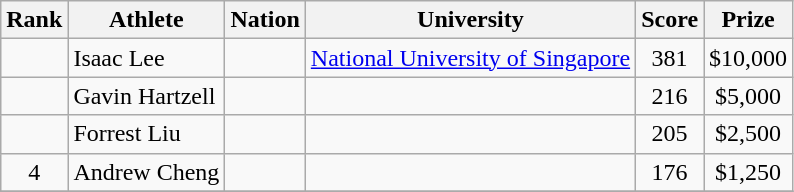<table class="wikitable sortable" style="text-align:center">
<tr>
<th>Rank</th>
<th>Athlete</th>
<th>Nation</th>
<th>University</th>
<th>Score</th>
<th>Prize</th>
</tr>
<tr>
<td></td>
<td align=left>Isaac Lee</td>
<td align=left></td>
<td><a href='#'>National University of Singapore</a></td>
<td>381</td>
<td>$10,000</td>
</tr>
<tr>
<td></td>
<td align=left>Gavin Hartzell</td>
<td align=left></td>
<td></td>
<td>216</td>
<td>$5,000</td>
</tr>
<tr>
<td></td>
<td align=left>Forrest Liu</td>
<td align=left></td>
<td></td>
<td>205</td>
<td>$2,500</td>
</tr>
<tr>
<td>4</td>
<td align=left>Andrew Cheng</td>
<td align=left></td>
<td></td>
<td>176</td>
<td>$1,250</td>
</tr>
<tr>
</tr>
</table>
